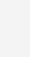<table cellpadding=10 border="0" align=center>
<tr>
<td bgcolor=#f4f4f4><br></td>
</tr>
</table>
